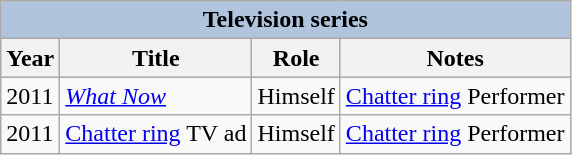<table class="wikitable sortable">
<tr style="background:#ccc; text-align:center;">
<th colspan="4" style="background: LightSteelBlue;">Television series</th>
</tr>
<tr style="background:#ccc; text-align:center;">
<th>Year</th>
<th>Title</th>
<th>Role</th>
<th>Notes</th>
</tr>
<tr>
<td>2011</td>
<td><em><a href='#'>What Now</a></em></td>
<td>Himself</td>
<td><a href='#'>Chatter ring</a> Performer</td>
</tr>
<tr>
<td>2011</td>
<td><a href='#'>Chatter ring</a> TV ad</td>
<td>Himself</td>
<td><a href='#'>Chatter ring</a> Performer</td>
</tr>
</table>
